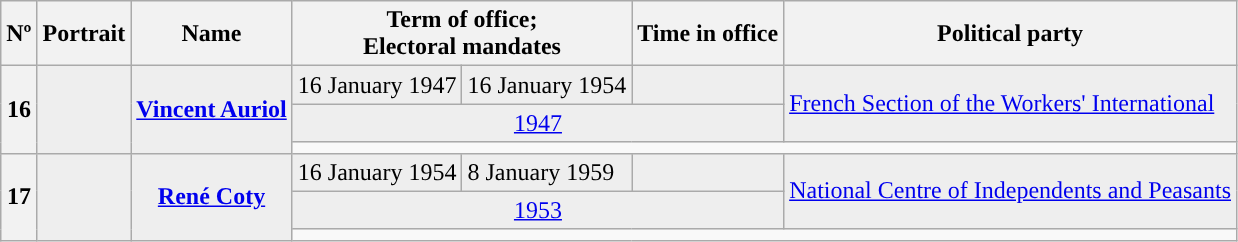<table class="wikitable">
<tr ->
<th>Nº</th>
<th>Portrait</th>
<th>Name<br></th>
<th colspan=2>Term of office;<br>Electoral mandates</th>
<th>Time in office</th>
<th>Political party</th>
</tr>
<tr - bgcolor=#EEEEEE>
<th rowspan=3 style="background:">16</th>
<td rowspan=3></td>
<td rowspan=3 align=center><strong><a href='#'>Vincent Auriol</a></strong><br></td>
<td>16 January 1947</td>
<td>16 January 1954</td>
<td></td>
<td rowspan=2><a href='#'>French Section of the Workers' International</a></td>
</tr>
<tr - bgcolor=#EEEEEE>
<td colspan=3 align="center"><a href='#'>1947</a></td>
</tr>
<tr>
<td colspan=4></td>
</tr>
<tr - bgcolor=#EEEEEE>
<th rowspan=3 style="background:">17</th>
<td rowspan=3></td>
<td rowspan=3 align=center><strong><a href='#'>René Coty</a></strong><br></td>
<td>16 January 1954</td>
<td>8 January 1959</td>
<td></td>
<td rowspan=2><a href='#'>National Centre of Independents and Peasants</a></td>
</tr>
<tr - bgcolor=#EEEEEE>
<td colspan=3 align="center"><a href='#'>1953</a></td>
</tr>
<tr>
<td colspan=4></td>
</tr>
</table>
